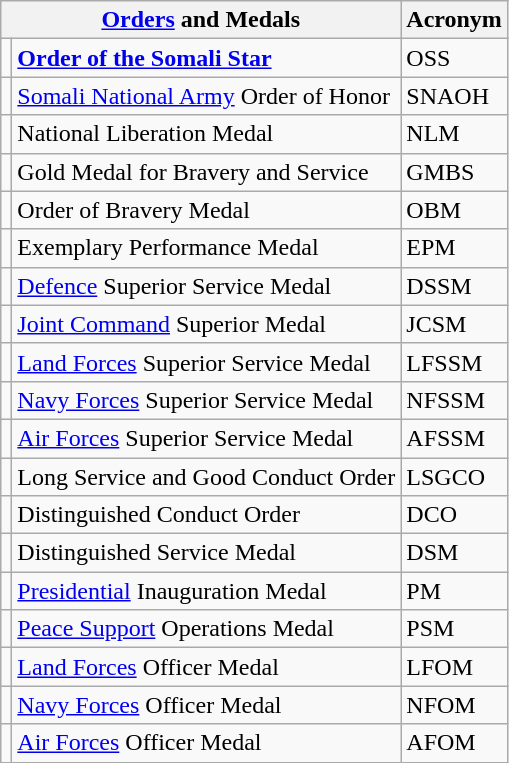<table class="wikitable">
<tr>
<th colspan="2"><a href='#'>Orders</a> <strong>and Medals</strong></th>
<th><strong>Acronym</strong></th>
</tr>
<tr>
<td></td>
<td><strong><a href='#'>Order of the Somali Star</a></strong></td>
<td>OSS</td>
</tr>
<tr>
<td></td>
<td><a href='#'>Somali National Army</a> Order of Honor</td>
<td>SNAOH</td>
</tr>
<tr>
<td></td>
<td>National Liberation Medal</td>
<td>NLM</td>
</tr>
<tr>
<td></td>
<td>Gold Medal for Bravery and Service</td>
<td>GMBS</td>
</tr>
<tr>
<td></td>
<td>Order of Bravery Medal</td>
<td>OBM</td>
</tr>
<tr>
<td></td>
<td>Exemplary Performance Medal</td>
<td>EPM</td>
</tr>
<tr>
<td></td>
<td><a href='#'>Defence</a> Superior Service Medal</td>
<td>DSSM</td>
</tr>
<tr>
<td></td>
<td><a href='#'>Joint Command</a> Superior Medal</td>
<td>JCSM</td>
</tr>
<tr>
<td></td>
<td><a href='#'>Land Forces</a> Superior Service Medal</td>
<td>LFSSM</td>
</tr>
<tr>
<td></td>
<td><a href='#'>Navy Forces</a> Superior Service Medal</td>
<td>NFSSM</td>
</tr>
<tr>
<td></td>
<td><a href='#'>Air Forces</a> Superior Service Medal</td>
<td>AFSSM</td>
</tr>
<tr>
<td></td>
<td>Long Service and Good Conduct Order</td>
<td>LSGCO</td>
</tr>
<tr>
<td></td>
<td>Distinguished Conduct Order</td>
<td>DCO</td>
</tr>
<tr>
<td></td>
<td>Distinguished Service Medal</td>
<td>DSM</td>
</tr>
<tr>
<td></td>
<td><a href='#'>Presidential</a> Inauguration Medal</td>
<td>PM</td>
</tr>
<tr>
<td></td>
<td><a href='#'>Peace Support</a> Operations Medal</td>
<td>PSM</td>
</tr>
<tr>
<td><br></td>
<td><a href='#'>Land Forces</a> Officer Medal</td>
<td>LFOM</td>
</tr>
<tr>
<td><br></td>
<td><a href='#'>Navy Forces</a> Officer Medal</td>
<td>NFOM</td>
</tr>
<tr>
<td><br></td>
<td><a href='#'>Air Forces</a> Officer Medal</td>
<td>AFOM</td>
</tr>
</table>
